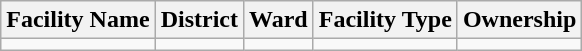<table class="wikitable sortable">
<tr>
<th>Facility Name</th>
<th>District</th>
<th>Ward</th>
<th>Facility Type</th>
<th>Ownership</th>
</tr>
<tr>
<td></td>
<td></td>
<td></td>
<td></td>
<td></td>
</tr>
</table>
